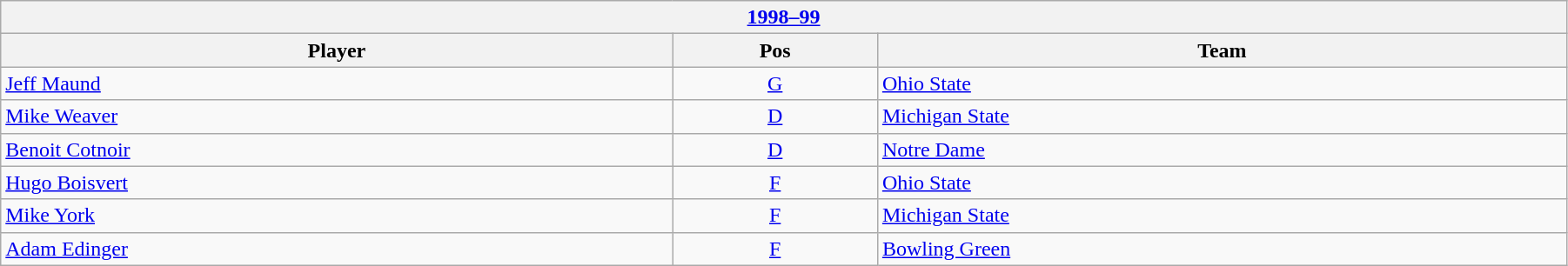<table class="wikitable" width=95%>
<tr>
<th colspan=3><a href='#'>1998–99</a></th>
</tr>
<tr>
<th>Player</th>
<th>Pos</th>
<th>Team</th>
</tr>
<tr>
<td><a href='#'>Jeff Maund</a></td>
<td style="text-align:center;"><a href='#'>G</a></td>
<td><a href='#'>Ohio State</a></td>
</tr>
<tr>
<td><a href='#'>Mike Weaver</a></td>
<td style="text-align:center;"><a href='#'>D</a></td>
<td><a href='#'>Michigan State</a></td>
</tr>
<tr>
<td><a href='#'>Benoit Cotnoir</a></td>
<td style="text-align:center;"><a href='#'>D</a></td>
<td><a href='#'>Notre Dame</a></td>
</tr>
<tr>
<td><a href='#'>Hugo Boisvert</a></td>
<td style="text-align:center;"><a href='#'>F</a></td>
<td><a href='#'>Ohio State</a></td>
</tr>
<tr>
<td><a href='#'>Mike York</a></td>
<td style="text-align:center;"><a href='#'>F</a></td>
<td><a href='#'>Michigan State</a></td>
</tr>
<tr>
<td><a href='#'>Adam Edinger</a></td>
<td style="text-align:center;"><a href='#'>F</a></td>
<td><a href='#'>Bowling Green</a></td>
</tr>
</table>
